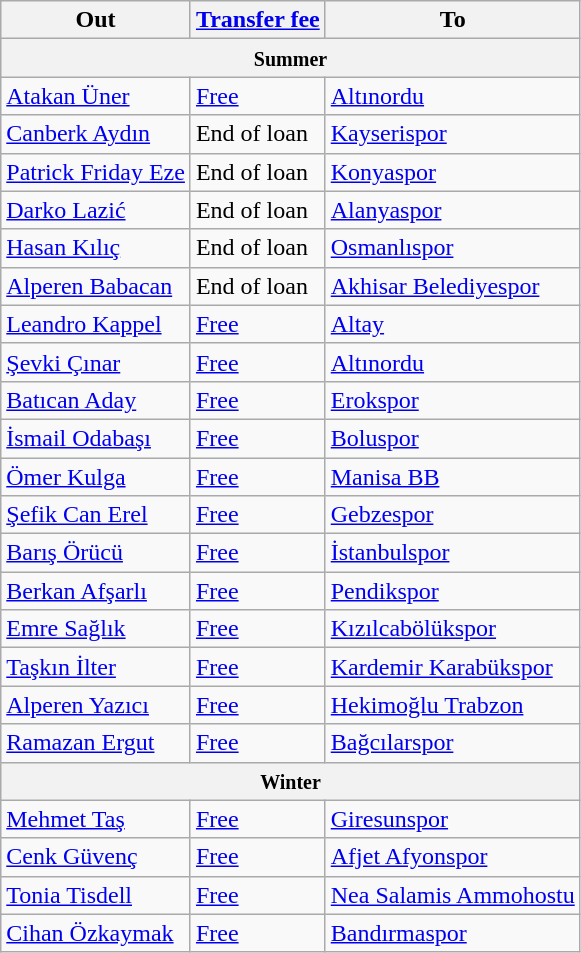<table class="wikitable">
<tr>
<th>Out </th>
<th><a href='#'>Transfer fee</a></th>
<th>To</th>
</tr>
<tr>
<th style="text-align:center" colspan="3"><small> Summer</small></th>
</tr>
<tr>
<td> <a href='#'>Atakan Üner</a></td>
<td><a href='#'>Free</a></td>
<td> <a href='#'>Altınordu</a></td>
</tr>
<tr>
<td> <a href='#'>Canberk Aydın</a></td>
<td>End of loan</td>
<td> <a href='#'>Kayserispor</a></td>
</tr>
<tr>
<td> <a href='#'>Patrick Friday Eze</a></td>
<td>End of loan</td>
<td> <a href='#'>Konyaspor</a></td>
</tr>
<tr>
<td> <a href='#'>Darko Lazić</a></td>
<td>End of loan</td>
<td> <a href='#'>Alanyaspor</a></td>
</tr>
<tr>
<td> <a href='#'>Hasan Kılıç</a></td>
<td>End of loan</td>
<td> <a href='#'>Osmanlıspor</a></td>
</tr>
<tr>
<td> <a href='#'>Alperen Babacan</a></td>
<td>End of loan</td>
<td> <a href='#'>Akhisar Belediyespor</a></td>
</tr>
<tr>
<td> <a href='#'>Leandro Kappel</a></td>
<td><a href='#'>Free</a></td>
<td> <a href='#'>Altay</a></td>
</tr>
<tr>
<td> <a href='#'>Şevki Çınar</a></td>
<td><a href='#'>Free</a></td>
<td> <a href='#'>Altınordu</a></td>
</tr>
<tr>
<td> <a href='#'>Batıcan Aday</a></td>
<td><a href='#'>Free</a></td>
<td> <a href='#'>Erokspor</a></td>
</tr>
<tr>
<td> <a href='#'>İsmail Odabaşı</a></td>
<td><a href='#'>Free</a></td>
<td> <a href='#'>Boluspor</a></td>
</tr>
<tr>
<td> <a href='#'>Ömer Kulga</a></td>
<td><a href='#'>Free</a></td>
<td> <a href='#'>Manisa BB</a></td>
</tr>
<tr>
<td> <a href='#'>Şefik Can Erel</a></td>
<td><a href='#'>Free</a></td>
<td> <a href='#'>Gebzespor</a></td>
</tr>
<tr>
<td> <a href='#'>Barış Örücü</a></td>
<td><a href='#'>Free</a></td>
<td> <a href='#'>İstanbulspor</a></td>
</tr>
<tr>
<td> <a href='#'>Berkan Afşarlı</a></td>
<td><a href='#'>Free</a></td>
<td> <a href='#'>Pendikspor</a></td>
</tr>
<tr>
<td> <a href='#'>Emre Sağlık</a></td>
<td><a href='#'>Free</a></td>
<td> <a href='#'>Kızılcabölükspor</a></td>
</tr>
<tr>
<td> <a href='#'>Taşkın İlter</a></td>
<td><a href='#'>Free</a></td>
<td> <a href='#'>Kardemir Karabükspor</a></td>
</tr>
<tr>
<td> <a href='#'>Alperen Yazıcı</a></td>
<td><a href='#'>Free</a></td>
<td> <a href='#'>Hekimoğlu Trabzon</a></td>
</tr>
<tr>
<td> <a href='#'>Ramazan Ergut</a></td>
<td><a href='#'>Free</a></td>
<td> <a href='#'>Bağcılarspor</a></td>
</tr>
<tr>
<th style="text-align:center" colspan="3"><small> Winter</small></th>
</tr>
<tr>
<td> <a href='#'>Mehmet Taş</a></td>
<td><a href='#'>Free</a></td>
<td> <a href='#'>Giresunspor</a></td>
</tr>
<tr>
<td> <a href='#'>Cenk Güvenç</a></td>
<td><a href='#'>Free</a></td>
<td> <a href='#'>Afjet Afyonspor</a></td>
</tr>
<tr>
<td> <a href='#'>Tonia Tisdell</a></td>
<td><a href='#'>Free</a></td>
<td> <a href='#'>Nea Salamis Ammohostu</a></td>
</tr>
<tr>
<td> <a href='#'>Cihan Özkaymak</a></td>
<td><a href='#'>Free</a></td>
<td> <a href='#'>Bandırmaspor</a></td>
</tr>
</table>
